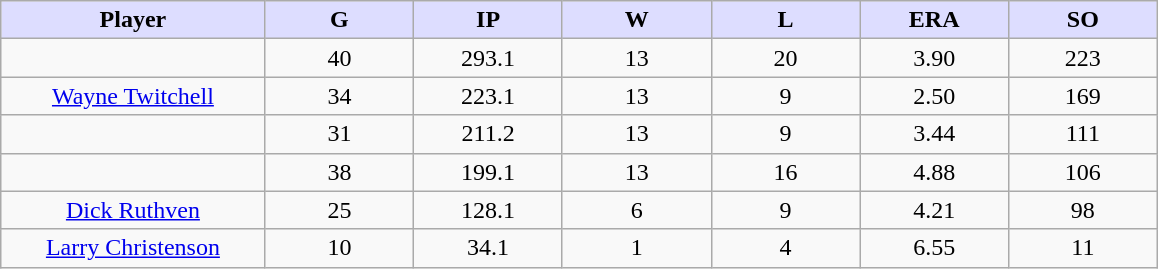<table class="wikitable sortable">
<tr>
<th style="background:#ddf; width:16%;">Player</th>
<th style="background:#ddf; width:9%;">G</th>
<th style="background:#ddf; width:9%;">IP</th>
<th style="background:#ddf; width:9%;">W</th>
<th style="background:#ddf; width:9%;">L</th>
<th style="background:#ddf; width:9%;">ERA</th>
<th style="background:#ddf; width:9%;">SO</th>
</tr>
<tr style="text-align:center;">
<td></td>
<td>40</td>
<td>293.1</td>
<td>13</td>
<td>20</td>
<td>3.90</td>
<td>223</td>
</tr>
<tr style="text-align:center;">
<td><a href='#'>Wayne Twitchell</a></td>
<td>34</td>
<td>223.1</td>
<td>13</td>
<td>9</td>
<td>2.50</td>
<td>169</td>
</tr>
<tr align=center>
<td></td>
<td>31</td>
<td>211.2</td>
<td>13</td>
<td>9</td>
<td>3.44</td>
<td>111</td>
</tr>
<tr style="text-align:center;">
<td></td>
<td>38</td>
<td>199.1</td>
<td>13</td>
<td>16</td>
<td>4.88</td>
<td>106</td>
</tr>
<tr align=center>
<td><a href='#'>Dick Ruthven</a></td>
<td>25</td>
<td>128.1</td>
<td>6</td>
<td>9</td>
<td>4.21</td>
<td>98</td>
</tr>
<tr align=center>
<td><a href='#'>Larry Christenson</a></td>
<td>10</td>
<td>34.1</td>
<td>1</td>
<td>4</td>
<td>6.55</td>
<td>11</td>
</tr>
</table>
